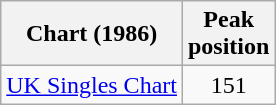<table class="wikitable">
<tr>
<th>Chart (1986)</th>
<th>Peak<br>position</th>
</tr>
<tr>
<td><a href='#'>UK Singles Chart</a></td>
<td style="text-align:center;">151</td>
</tr>
</table>
